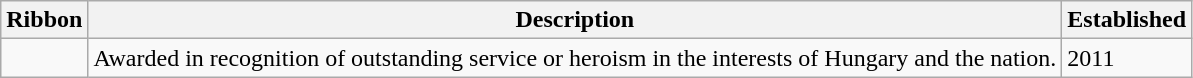<table class="wikitable">
<tr>
<th>Ribbon</th>
<th>Description</th>
<th>Established</th>
</tr>
<tr>
<td></td>
<td>Awarded in recognition of outstanding service or heroism in the interests of Hungary and the nation.</td>
<td>2011</td>
</tr>
</table>
